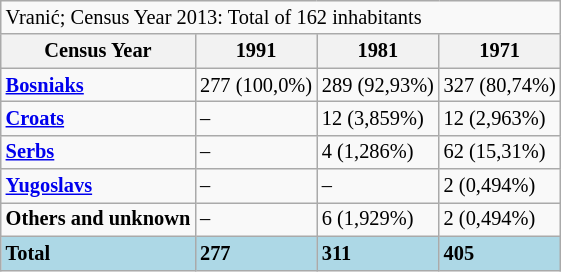<table class="wikitable" style="font-size: 85%;">
<tr>
<td colspan ="7">Vranić; Census Year 2013: Total of  162 inhabitants</td>
</tr>
<tr>
<th>Census Year</th>
<th>1991</th>
<th>1981</th>
<th>1971</th>
</tr>
<tr>
<td><strong><a href='#'>Bosniaks</a></strong></td>
<td>277 (100,0%)</td>
<td>289 (92,93%)</td>
<td>327 (80,74%)</td>
</tr>
<tr>
<td><strong><a href='#'>Croats</a></strong></td>
<td>–</td>
<td>12 (3,859%)</td>
<td>12 (2,963%)</td>
</tr>
<tr>
<td><strong><a href='#'>Serbs</a></strong></td>
<td>–</td>
<td>4 (1,286%)</td>
<td>62 (15,31%)</td>
</tr>
<tr>
<td><strong><a href='#'>Yugoslavs</a></strong></td>
<td>–</td>
<td>–</td>
<td>2 (0,494%)</td>
</tr>
<tr>
<td><strong>Others  and unknown</strong></td>
<td>–</td>
<td>6 (1,929%)</td>
<td>2 (0,494%)</td>
</tr>
<tr style="background:lightblue;">
<td><strong>Total</strong></td>
<td><strong> 277</strong></td>
<td><strong> 311</strong></td>
<td><strong>  405</strong></td>
</tr>
</table>
